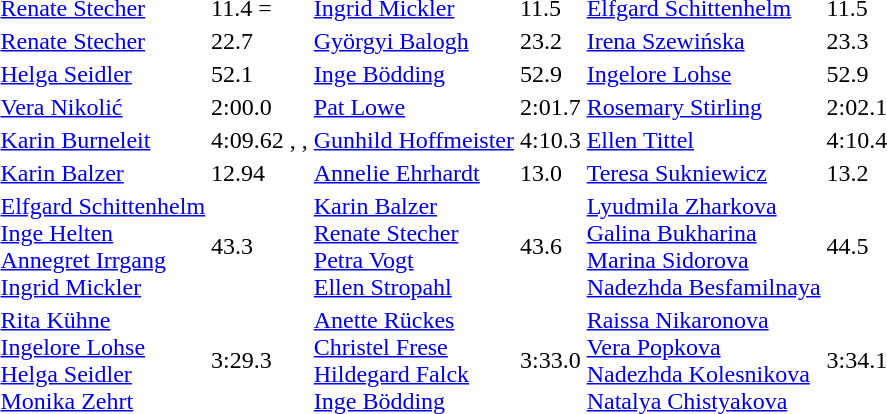<table>
<tr>
<td></td>
<td><a href='#'>Renate Stecher</a><br></td>
<td>11.4 =</td>
<td><a href='#'>Ingrid Mickler</a><br></td>
<td>11.5</td>
<td><a href='#'>Elfgard Schittenhelm</a><br></td>
<td>11.5</td>
</tr>
<tr>
<td></td>
<td><a href='#'>Renate Stecher</a><br></td>
<td>22.7 </td>
<td><a href='#'>Györgyi Balogh</a><br></td>
<td>23.2</td>
<td><a href='#'>Irena Szewińska</a><br></td>
<td>23.3</td>
</tr>
<tr>
<td></td>
<td><a href='#'>Helga Seidler</a><br></td>
<td>52.1</td>
<td><a href='#'>Inge Bödding</a><br></td>
<td>52.9</td>
<td><a href='#'>Ingelore Lohse</a><br></td>
<td>52.9</td>
</tr>
<tr>
<td></td>
<td><a href='#'>Vera Nikolić</a><br></td>
<td>2:00.0 </td>
<td><a href='#'>Pat Lowe</a><br></td>
<td>2:01.7</td>
<td><a href='#'>Rosemary Stirling</a><br></td>
<td>2:02.1</td>
</tr>
<tr>
<td></td>
<td><a href='#'>Karin Burneleit</a><br></td>
<td>4:09.62 , ,</td>
<td><a href='#'>Gunhild Hoffmeister</a><br></td>
<td>4:10.3</td>
<td><a href='#'>Ellen Tittel</a><br></td>
<td>4:10.4</td>
</tr>
<tr>
<td></td>
<td><a href='#'>Karin Balzer</a><br></td>
<td>12.94 </td>
<td><a href='#'>Annelie Ehrhardt</a><br></td>
<td>13.0</td>
<td><a href='#'>Teresa Sukniewicz</a><br></td>
<td>13.2</td>
</tr>
<tr>
<td></td>
<td><a href='#'>Elfgard Schittenhelm</a><br><a href='#'>Inge Helten</a><br><a href='#'>Annegret Irrgang</a><br><a href='#'>Ingrid Mickler</a><br></td>
<td>43.3 </td>
<td><a href='#'>Karin Balzer</a><br><a href='#'>Renate Stecher</a><br><a href='#'>Petra Vogt</a><br><a href='#'>Ellen Stropahl</a><br></td>
<td>43.6</td>
<td><a href='#'>Lyudmila Zharkova</a><br><a href='#'>Galina Bukharina</a><br><a href='#'>Marina Sidorova</a><br><a href='#'>Nadezhda Besfamilnaya</a><br></td>
<td>44.5</td>
</tr>
<tr>
<td></td>
<td><a href='#'>Rita Kühne</a><br><a href='#'>Ingelore Lohse</a><br><a href='#'>Helga Seidler</a><br><a href='#'>Monika Zehrt</a><br></td>
<td>3:29.3 </td>
<td><a href='#'>Anette Rückes</a><br><a href='#'>Christel Frese</a><br><a href='#'>Hildegard Falck</a><br><a href='#'>Inge Bödding</a><br></td>
<td>3:33.0</td>
<td><a href='#'>Raissa Nikaronova</a><br><a href='#'>Vera Popkova</a><br><a href='#'>Nadezhda Kolesnikova</a><br><a href='#'>Natalya Chistyakova</a><br></td>
<td>3:34.1</td>
</tr>
</table>
